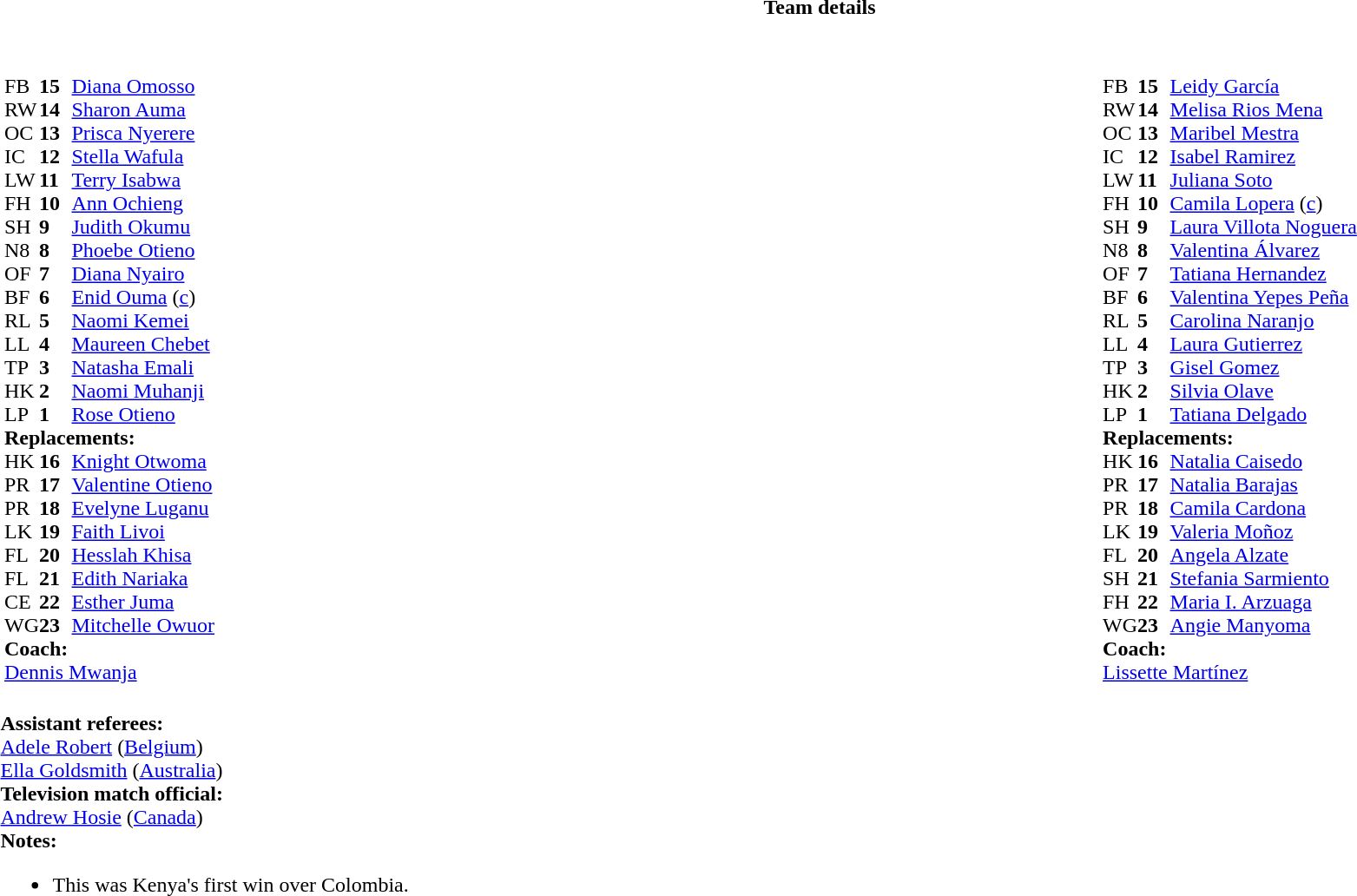<table border="0" style="width:100%;" class="collapsible collapsed">
<tr>
<th>Team details</th>
</tr>
<tr>
<td><br><table width="100%">
<tr>
<td style="vertical-align:top; width:50%"><br><table cellspacing="0" cellpadding="0">
<tr>
<th width="25"></th>
<th width="25"></th>
</tr>
<tr>
<td>FB</td>
<td><strong>15</strong></td>
<td><a href='#'>Diana Omosso</a></td>
</tr>
<tr>
<td>RW</td>
<td><strong>14</strong></td>
<td><a href='#'>Sharon Auma</a></td>
</tr>
<tr>
<td>OC</td>
<td><strong>13</strong></td>
<td><a href='#'>Prisca Nyerere</a></td>
<td></td>
<td></td>
</tr>
<tr>
<td>IC</td>
<td><strong>12</strong></td>
<td><a href='#'>Stella Wafula</a></td>
<td></td>
<td></td>
</tr>
<tr>
<td>LW</td>
<td><strong>11</strong></td>
<td><a href='#'>Terry Isabwa</a></td>
</tr>
<tr>
<td>FH</td>
<td><strong>10</strong></td>
<td><a href='#'>Ann Ochieng</a></td>
</tr>
<tr>
<td>SH</td>
<td><strong>9</strong></td>
<td><a href='#'>Judith Okumu</a></td>
</tr>
<tr>
<td>N8</td>
<td><strong>8</strong></td>
<td><a href='#'>Phoebe Otieno</a></td>
</tr>
<tr>
<td>OF</td>
<td><strong>7</strong></td>
<td><a href='#'>Diana Nyairo</a></td>
<td></td>
<td></td>
</tr>
<tr>
<td>BF</td>
<td><strong>6</strong></td>
<td><a href='#'>Enid Ouma</a> (<a href='#'>c</a>)</td>
<td></td>
<td></td>
</tr>
<tr>
<td>RL</td>
<td><strong>5</strong></td>
<td><a href='#'>Naomi Kemei</a></td>
<td></td>
<td></td>
</tr>
<tr>
<td>LL</td>
<td><strong>4</strong></td>
<td><a href='#'>Maureen Chebet</a></td>
</tr>
<tr>
<td>TP</td>
<td><strong>3</strong></td>
<td><a href='#'>Natasha Emali</a></td>
<td></td>
<td></td>
</tr>
<tr>
<td>HK</td>
<td><strong>2</strong></td>
<td><a href='#'>Naomi Muhanji</a></td>
<td></td>
<td></td>
</tr>
<tr>
<td>LP</td>
<td><strong>1</strong></td>
<td><a href='#'>Rose Otieno</a></td>
<td></td>
<td></td>
</tr>
<tr>
<td colspan=3><strong>Replacements:</strong></td>
</tr>
<tr>
<td>HK</td>
<td><strong>16</strong></td>
<td><a href='#'>Knight Otwoma</a></td>
<td></td>
<td></td>
</tr>
<tr>
<td>PR</td>
<td><strong>17</strong></td>
<td><a href='#'>Valentine Otieno</a></td>
<td></td>
<td></td>
</tr>
<tr>
<td>PR</td>
<td><strong>18</strong></td>
<td><a href='#'>Evelyne Luganu</a></td>
<td></td>
<td></td>
</tr>
<tr>
<td>LK</td>
<td><strong>19</strong></td>
<td><a href='#'>Faith Livoi</a></td>
<td></td>
<td></td>
</tr>
<tr>
<td>FL</td>
<td><strong>20</strong></td>
<td><a href='#'>Hesslah Khisa</a></td>
<td></td>
<td></td>
</tr>
<tr>
<td>FL</td>
<td><strong>21</strong></td>
<td><a href='#'>Edith Nariaka</a></td>
<td></td>
<td></td>
</tr>
<tr>
<td>CE</td>
<td><strong>22</strong></td>
<td><a href='#'>Esther Juma</a></td>
<td></td>
<td></td>
</tr>
<tr>
<td>WG</td>
<td><strong>23</strong></td>
<td><a href='#'>Mitchelle Owuor</a></td>
<td></td>
<td></td>
</tr>
<tr>
<td colspan=3><strong>Coach:</strong></td>
</tr>
<tr>
<td colspan="4"> <a href='#'>Dennis Mwanja</a></td>
</tr>
</table>
</td>
<td style="vertical-align:top"></td>
<td style="vertical-align:top; width:50%"><br><table cellspacing="0" cellpadding="0" style="margin:auto">
<tr>
<th width="25"></th>
<th width="25"></th>
</tr>
<tr>
<td>FB</td>
<td><strong>15</strong></td>
<td><a href='#'>Leidy García</a></td>
</tr>
<tr>
<td>RW</td>
<td><strong>14</strong></td>
<td><a href='#'>Melisa Rios Mena</a></td>
<td></td>
<td></td>
</tr>
<tr>
<td>OC</td>
<td><strong>13</strong></td>
<td><a href='#'>Maribel Mestra</a></td>
<td></td>
</tr>
<tr>
<td>IC</td>
<td><strong>12</strong></td>
<td><a href='#'>Isabel Ramirez</a></td>
<td></td>
<td></td>
</tr>
<tr>
<td>LW</td>
<td><strong>11</strong></td>
<td><a href='#'>Juliana Soto</a></td>
</tr>
<tr>
<td>FH</td>
<td><strong>10</strong></td>
<td><a href='#'>Camila Lopera</a> (<a href='#'>c</a>)</td>
</tr>
<tr>
<td>SH</td>
<td><strong>9</strong></td>
<td><a href='#'>Laura Villota Noguera</a></td>
<td></td>
<td></td>
</tr>
<tr>
<td>N8</td>
<td><strong>8</strong></td>
<td><a href='#'>Valentina Álvarez</a></td>
</tr>
<tr>
<td>OF</td>
<td><strong>7</strong></td>
<td><a href='#'>Tatiana Hernandez</a></td>
</tr>
<tr>
<td>BF</td>
<td><strong>6</strong></td>
<td><a href='#'>Valentina Yepes Peña</a></td>
<td></td>
<td></td>
</tr>
<tr>
<td>RL</td>
<td><strong>5</strong></td>
<td><a href='#'>Carolina Naranjo</a></td>
<td></td>
<td></td>
</tr>
<tr>
<td>LL</td>
<td><strong>4</strong></td>
<td><a href='#'>Laura Gutierrez</a></td>
</tr>
<tr>
<td>TP</td>
<td><strong>3</strong></td>
<td><a href='#'>Gisel Gomez</a></td>
<td></td>
<td></td>
</tr>
<tr>
<td>HK</td>
<td><strong>2</strong></td>
<td><a href='#'>Silvia Olave</a></td>
<td></td>
<td></td>
</tr>
<tr>
<td>LP</td>
<td><strong>1</strong></td>
<td><a href='#'>Tatiana Delgado</a></td>
<td></td>
<td></td>
</tr>
<tr>
<td colspan=3><strong>Replacements:</strong></td>
</tr>
<tr>
<td>HK</td>
<td><strong>16</strong></td>
<td><a href='#'>Natalia Caisedo</a></td>
<td></td>
<td></td>
</tr>
<tr>
<td>PR</td>
<td><strong>17</strong></td>
<td><a href='#'>Natalia Barajas</a></td>
<td></td>
<td></td>
</tr>
<tr>
<td>PR</td>
<td><strong>18</strong></td>
<td><a href='#'>Camila Cardona</a></td>
<td></td>
<td></td>
</tr>
<tr>
<td>LK</td>
<td><strong>19</strong></td>
<td><a href='#'>Valeria Moñoz</a></td>
<td></td>
<td></td>
</tr>
<tr>
<td>FL</td>
<td><strong>20</strong></td>
<td><a href='#'>Angela Alzate</a></td>
<td></td>
<td></td>
</tr>
<tr>
<td>SH</td>
<td><strong>21</strong></td>
<td><a href='#'>Stefania Sarmiento</a></td>
<td></td>
<td></td>
</tr>
<tr>
<td>FH</td>
<td><strong>22</strong></td>
<td><a href='#'>Maria I. Arzuaga</a></td>
<td></td>
<td></td>
</tr>
<tr>
<td>WG</td>
<td><strong>23</strong></td>
<td><a href='#'>Angie Manyoma</a></td>
<td></td>
<td></td>
</tr>
<tr>
<td colspan=3><strong>Coach:</strong></td>
</tr>
<tr>
<td colspan="4"> <a href='#'>Lissette Martínez</a></td>
</tr>
</table>
</td>
</tr>
</table>
<br><strong>Assistant referees:</strong>
<br><a href='#'>Adele Robert</a> (<a href='#'>Belgium</a>)
<br><a href='#'>Ella Goldsmith</a> (<a href='#'>Australia</a>)
<br><strong>Television match official:</strong>
<br><a href='#'>Andrew Hosie</a> (<a href='#'>Canada</a>)<br><strong>Notes:</strong><ul><li>This was Kenya's first win over Colombia.</li></ul></td>
</tr>
</table>
